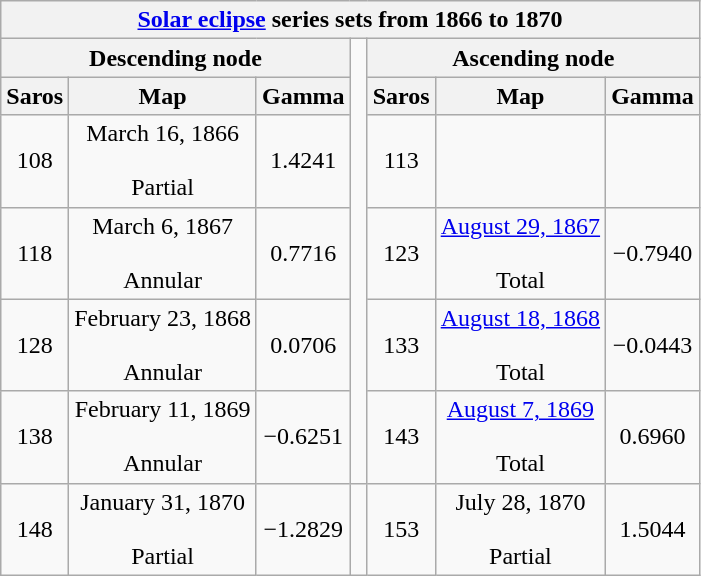<table class="wikitable mw-collapsible mw-collapsed">
<tr>
<th class="nowrap" colspan="7"><a href='#'>Solar eclipse</a> series sets from 1866 to 1870</th>
</tr>
<tr>
<th scope="col" colspan="3">Descending node</th>
<td rowspan="6"> </td>
<th scope="col" colspan="3">Ascending node</th>
</tr>
<tr style="text-align: center;">
<th scope="col">Saros</th>
<th scope="col">Map</th>
<th scope="col">Gamma</th>
<th scope="col">Saros</th>
<th scope="col">Map</th>
<th scope="col">Gamma</th>
</tr>
<tr style="text-align: center;">
<td>108</td>
<td>March 16, 1866<br><br>Partial</td>
<td>1.4241</td>
<td>113</td>
<td></td>
<td></td>
</tr>
<tr style="text-align: center;">
<td>118</td>
<td>March 6, 1867<br><br>Annular</td>
<td>0.7716</td>
<td>123</td>
<td><a href='#'>August 29, 1867</a><br><br>Total</td>
<td>−0.7940</td>
</tr>
<tr style="text-align: center;">
<td>128</td>
<td>February 23, 1868<br><br>Annular</td>
<td>0.0706</td>
<td>133</td>
<td><a href='#'>August 18, 1868</a><br><br>Total</td>
<td>−0.0443</td>
</tr>
<tr style="text-align: center;">
<td>138</td>
<td>February 11, 1869<br><br>Annular</td>
<td>−0.6251</td>
<td>143</td>
<td><a href='#'>August 7, 1869</a><br><br>Total</td>
<td>0.6960</td>
</tr>
<tr style="text-align: center;">
<td>148</td>
<td>January 31, 1870<br><br>Partial</td>
<td>−1.2829</td>
<td></td>
<td>153</td>
<td>July 28, 1870<br><br>Partial</td>
<td>1.5044</td>
</tr>
</table>
